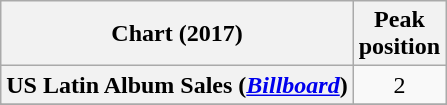<table class="wikitable sortable plainrowheaders" style="text-align:center">
<tr>
<th scope="col">Chart (2017)</th>
<th scope="col">Peak<br> position</th>
</tr>
<tr>
<th scope="row">US Latin Album Sales (<em><a href='#'>Billboard</a></em>)</th>
<td align="center">2</td>
</tr>
<tr>
</tr>
<tr>
</tr>
<tr>
</tr>
</table>
